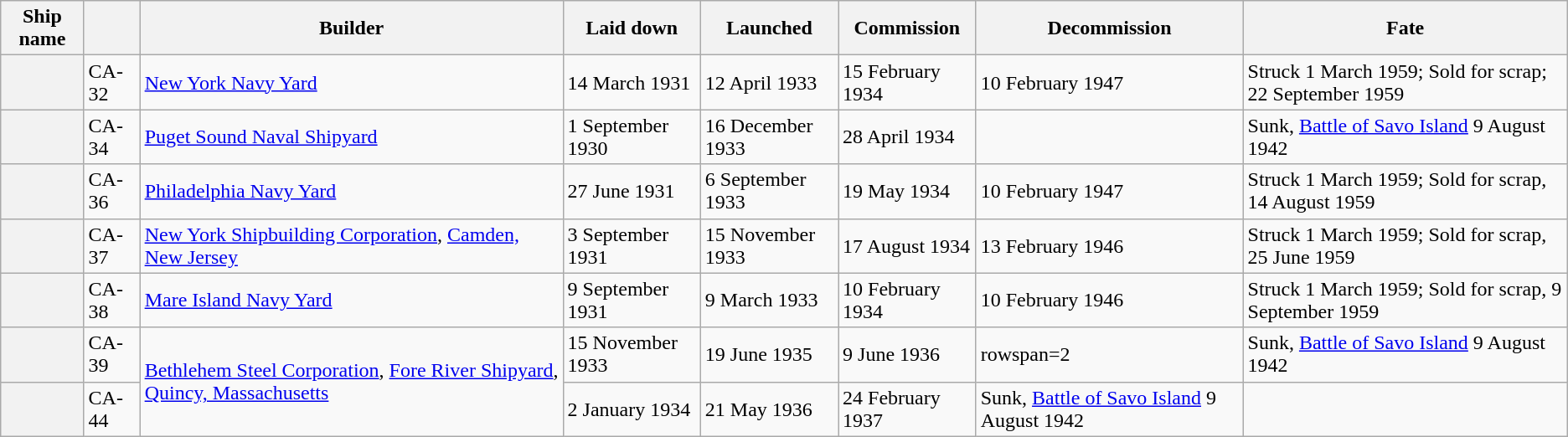<table class="sortable wikitable plainrowheaders">
<tr>
<th scope="col">Ship name</th>
<th scope="col"></th>
<th scope="col">Builder</th>
<th scope="col">Laid down</th>
<th scope="col">Launched</th>
<th scope="col">Commission</th>
<th scope="col">Decommission</th>
<th scope="col">Fate</th>
</tr>
<tr>
<th scope="row"></th>
<td>CA-32</td>
<td><a href='#'>New York Navy Yard</a></td>
<td>14 March 1931</td>
<td>12 April 1933</td>
<td>15 February 1934</td>
<td>10 February 1947</td>
<td>Struck 1 March 1959; Sold for scrap; 22 September 1959</td>
</tr>
<tr>
<th scope="row"></th>
<td>CA-34</td>
<td><a href='#'>Puget Sound Naval Shipyard</a></td>
<td>1 September 1930</td>
<td>16 December 1933</td>
<td>28 April 1934</td>
<td></td>
<td>Sunk, <a href='#'>Battle of Savo Island</a> 9 August 1942</td>
</tr>
<tr>
<th scope="row"></th>
<td>CA-36</td>
<td><a href='#'>Philadelphia Navy Yard</a></td>
<td>27 June 1931</td>
<td>6 September 1933</td>
<td>19 May 1934</td>
<td>10 February 1947</td>
<td>Struck 1 March 1959; Sold for scrap, 14 August 1959</td>
</tr>
<tr>
<th scope="row"></th>
<td>CA-37</td>
<td><a href='#'>New York Shipbuilding Corporation</a>, <a href='#'>Camden, New Jersey</a></td>
<td>3 September 1931</td>
<td>15 November 1933</td>
<td>17 August 1934</td>
<td>13 February 1946</td>
<td>Struck 1 March 1959; Sold for scrap, 25 June 1959</td>
</tr>
<tr>
<th scope="row"></th>
<td>CA-38</td>
<td><a href='#'>Mare Island Navy Yard</a></td>
<td>9 September 1931</td>
<td>9 March 1933</td>
<td>10 February 1934</td>
<td>10 February 1946</td>
<td>Struck 1 March 1959; Sold for scrap, 9 September 1959</td>
</tr>
<tr>
<th scope="row"></th>
<td>CA-39</td>
<td rowspan=2><a href='#'>Bethlehem Steel Corporation</a>, <a href='#'>Fore River Shipyard</a>, <a href='#'>Quincy, Massachusetts</a></td>
<td>15 November 1933</td>
<td>19 June 1935</td>
<td>9 June 1936</td>
<td>rowspan=2 </td>
<td>Sunk, <a href='#'>Battle of Savo Island</a> 9 August 1942</td>
</tr>
<tr>
<th scope="row"></th>
<td>CA-44</td>
<td>2 January 1934</td>
<td>21 May 1936</td>
<td>24 February 1937</td>
<td>Sunk, <a href='#'>Battle of Savo Island</a> 9 August 1942</td>
</tr>
</table>
